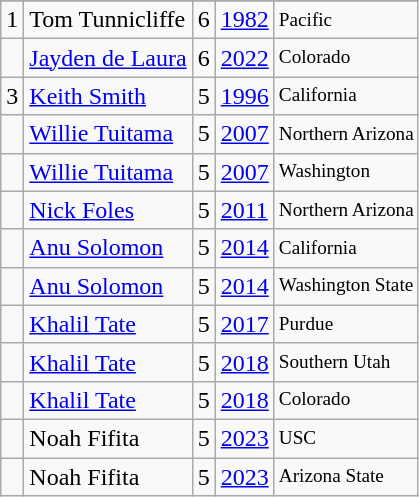<table class="wikitable">
<tr>
</tr>
<tr>
<td>1</td>
<td>Tom Tunnicliffe</td>
<td>6</td>
<td><a href='#'>1982</a></td>
<td style="font-size:80%;">Pacific</td>
</tr>
<tr>
<td></td>
<td><a href='#'>Jayden de Laura</a></td>
<td>6</td>
<td><a href='#'>2022</a></td>
<td style="font-size:80%;">Colorado</td>
</tr>
<tr>
<td>3</td>
<td><a href='#'>Keith Smith</a></td>
<td>5</td>
<td><a href='#'>1996</a></td>
<td style="font-size:80%;">California</td>
</tr>
<tr>
<td></td>
<td><a href='#'>Willie Tuitama</a></td>
<td>5</td>
<td><a href='#'>2007</a></td>
<td style="font-size:80%;">Northern Arizona</td>
</tr>
<tr>
<td></td>
<td><a href='#'>Willie Tuitama</a></td>
<td>5</td>
<td><a href='#'>2007</a></td>
<td style="font-size:80%;">Washington</td>
</tr>
<tr>
<td></td>
<td><a href='#'>Nick Foles</a></td>
<td>5</td>
<td><a href='#'>2011</a></td>
<td style="font-size:80%;">Northern Arizona</td>
</tr>
<tr>
<td></td>
<td><a href='#'>Anu Solomon</a></td>
<td>5</td>
<td><a href='#'>2014</a></td>
<td style="font-size:80%;">California</td>
</tr>
<tr>
<td></td>
<td><a href='#'>Anu Solomon</a></td>
<td>5</td>
<td><a href='#'>2014</a></td>
<td style="font-size:80%;">Washington State</td>
</tr>
<tr>
<td></td>
<td><a href='#'>Khalil Tate</a></td>
<td>5</td>
<td><a href='#'>2017</a></td>
<td style="font-size:80%;">Purdue</td>
</tr>
<tr>
<td></td>
<td><a href='#'>Khalil Tate</a></td>
<td>5</td>
<td><a href='#'>2018</a></td>
<td style="font-size:80%;">Southern Utah</td>
</tr>
<tr>
<td></td>
<td><a href='#'>Khalil Tate</a></td>
<td>5</td>
<td><a href='#'>2018</a></td>
<td style="font-size:80%;">Colorado</td>
</tr>
<tr>
<td></td>
<td>Noah Fifita</td>
<td>5</td>
<td><a href='#'>2023</a></td>
<td style="font-size:80%;">USC</td>
</tr>
<tr>
<td></td>
<td>Noah Fifita</td>
<td>5</td>
<td><a href='#'>2023</a></td>
<td style="font-size:80%;">Arizona State</td>
</tr>
</table>
